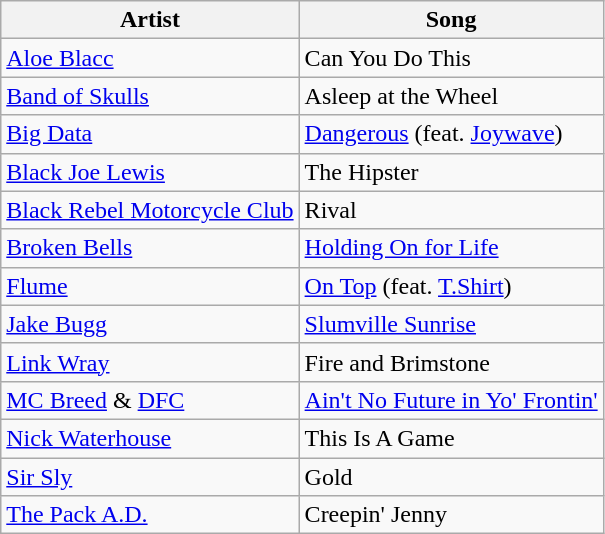<table class="wikitable">
<tr>
<th>Artist</th>
<th>Song</th>
</tr>
<tr>
<td><a href='#'>Aloe Blacc</a></td>
<td>Can You Do This</td>
</tr>
<tr>
<td><a href='#'>Band of Skulls</a></td>
<td>Asleep at the Wheel</td>
</tr>
<tr>
<td><a href='#'>Big Data</a></td>
<td><a href='#'>Dangerous</a> (feat. <a href='#'>Joywave</a>)</td>
</tr>
<tr>
<td><a href='#'>Black Joe Lewis</a></td>
<td>The Hipster</td>
</tr>
<tr>
<td><a href='#'>Black Rebel Motorcycle Club</a></td>
<td>Rival</td>
</tr>
<tr>
<td><a href='#'>Broken Bells</a></td>
<td><a href='#'>Holding On for Life</a></td>
</tr>
<tr>
<td><a href='#'>Flume</a></td>
<td><a href='#'>On Top</a> (feat. <a href='#'>T.Shirt</a>)</td>
</tr>
<tr>
<td><a href='#'>Jake Bugg</a></td>
<td><a href='#'>Slumville Sunrise</a></td>
</tr>
<tr>
<td><a href='#'>Link Wray</a></td>
<td>Fire and Brimstone</td>
</tr>
<tr>
<td><a href='#'>MC Breed</a> & <a href='#'>DFC</a></td>
<td><a href='#'>Ain't No Future in Yo' Frontin'</a></td>
</tr>
<tr>
<td><a href='#'>Nick Waterhouse</a></td>
<td>This Is A Game</td>
</tr>
<tr>
<td><a href='#'>Sir Sly</a></td>
<td>Gold</td>
</tr>
<tr>
<td><a href='#'>The Pack A.D.</a></td>
<td>Creepin' Jenny</td>
</tr>
</table>
